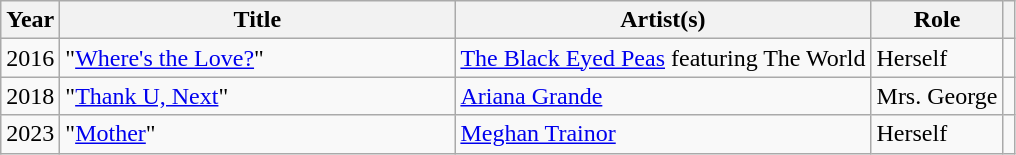<table class="wikitable sortable">
<tr>
<th>Year</th>
<th scope="col" style="width:16em;">Title</th>
<th>Artist(s)</th>
<th>Role</th>
<th></th>
</tr>
<tr>
<td>2016</td>
<td scope="row">"<a href='#'>Where's the Love?</a>"</td>
<td><a href='#'>The Black Eyed Peas</a> featuring The World</td>
<td>Herself</td>
<td></td>
</tr>
<tr>
<td>2018</td>
<td scope="row">"<a href='#'>Thank U, Next</a>"</td>
<td><a href='#'>Ariana Grande</a></td>
<td>Mrs. George</td>
<td></td>
</tr>
<tr>
<td>2023</td>
<td scope="row">"<a href='#'>Mother</a>"</td>
<td><a href='#'>Meghan Trainor</a></td>
<td>Herself</td>
<td></td>
</tr>
</table>
